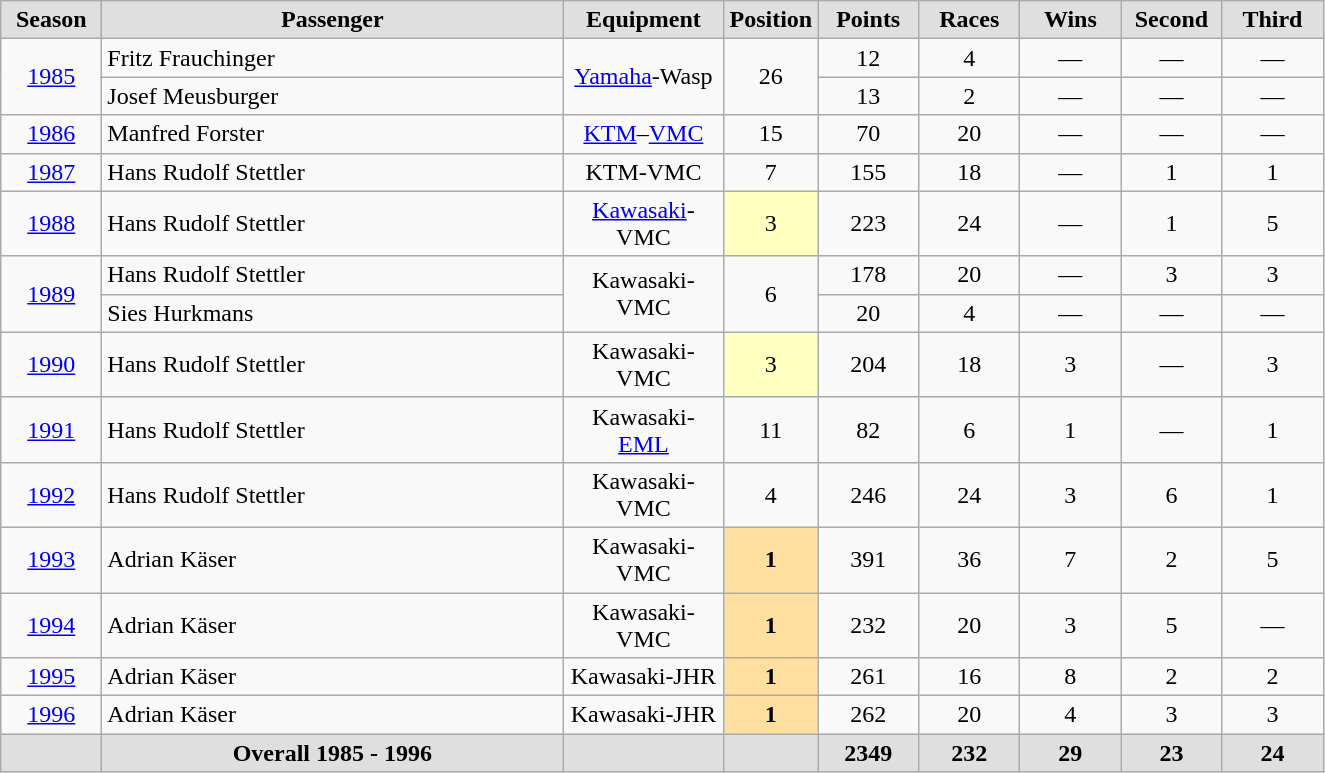<table class="wikitable">
<tr align="center" style="background:#dfdfdf;">
<td width="60"><strong>Season</strong></td>
<td width="300"><strong>Passenger</strong></td>
<td width="100"><strong>Equipment</strong></td>
<td width="30"><strong>Position</strong></td>
<td width="60"><strong>Points</strong></td>
<td width="60"><strong>Races</strong></td>
<td width="60"><strong>Wins</strong></td>
<td width="60"><strong>Second</strong></td>
<td width="60"><strong>Third</strong></td>
</tr>
<tr align="center">
<td rowspan=2><a href='#'>1985</a></td>
<td align="left"> Fritz Frauchinger</td>
<td rowspan=2><a href='#'>Yamaha</a>-Wasp</td>
<td rowspan=2>26</td>
<td>12</td>
<td>4</td>
<td>—</td>
<td>—</td>
<td>—</td>
</tr>
<tr align="center">
<td align="left"> Josef Meusburger</td>
<td>13</td>
<td>2</td>
<td>—</td>
<td>—</td>
<td>—</td>
</tr>
<tr align="center">
<td><a href='#'>1986</a></td>
<td align="left"> Manfred Forster</td>
<td><a href='#'>KTM</a>–<a href='#'>VMC</a></td>
<td>15</td>
<td>70</td>
<td>20</td>
<td>—</td>
<td>—</td>
<td>—</td>
</tr>
<tr align="center">
<td><a href='#'>1987</a></td>
<td align="left"> Hans Rudolf Stettler</td>
<td>KTM-VMC</td>
<td>7</td>
<td>155</td>
<td>18</td>
<td>—</td>
<td>1</td>
<td>1</td>
</tr>
<tr align="center">
<td><a href='#'>1988</a></td>
<td align="left"> Hans Rudolf Stettler</td>
<td><a href='#'>Kawasaki</a>-VMC</td>
<td style="background:#ffffbf;">3</td>
<td>223</td>
<td>24</td>
<td>—</td>
<td>1</td>
<td>5</td>
</tr>
<tr align="center">
<td rowspan=2><a href='#'>1989</a></td>
<td align="left"> Hans Rudolf Stettler</td>
<td rowspan=2>Kawasaki-VMC</td>
<td rowspan=2>6</td>
<td>178</td>
<td>20</td>
<td>—</td>
<td>3</td>
<td>3</td>
</tr>
<tr align="center">
<td align="left"> Sies Hurkmans</td>
<td>20</td>
<td>4</td>
<td>—</td>
<td>—</td>
<td>—</td>
</tr>
<tr align="center">
<td><a href='#'>1990</a></td>
<td align="left"> Hans Rudolf Stettler</td>
<td>Kawasaki-VMC</td>
<td style="background:#ffffbf;">3</td>
<td>204</td>
<td>18</td>
<td>3</td>
<td>—</td>
<td>3</td>
</tr>
<tr align="center">
<td><a href='#'>1991</a></td>
<td align="left"> Hans Rudolf Stettler</td>
<td>Kawasaki-<a href='#'>EML</a></td>
<td>11</td>
<td>82</td>
<td>6</td>
<td>1</td>
<td>—</td>
<td>1</td>
</tr>
<tr align="center">
<td><a href='#'>1992</a></td>
<td align="left"> Hans Rudolf Stettler</td>
<td>Kawasaki-VMC</td>
<td>4</td>
<td>246</td>
<td>24</td>
<td>3</td>
<td>6</td>
<td>1</td>
</tr>
<tr align="center">
<td><a href='#'>1993</a></td>
<td align="left"> Adrian Käser</td>
<td>Kawasaki-VMC</td>
<td style="background:#ffdf9f;"><strong>1</strong></td>
<td>391</td>
<td>36</td>
<td>7</td>
<td>2</td>
<td>5</td>
</tr>
<tr align="center">
<td><a href='#'>1994</a></td>
<td align="left"> Adrian Käser</td>
<td>Kawasaki-VMC</td>
<td style="background:#ffdf9f;"><strong>1</strong></td>
<td>232</td>
<td>20</td>
<td>3</td>
<td>5</td>
<td>—</td>
</tr>
<tr align="center">
<td><a href='#'>1995</a></td>
<td align="left"> Adrian Käser</td>
<td>Kawasaki-JHR</td>
<td style="background:#ffdf9f;"><strong>1</strong></td>
<td>261</td>
<td>16</td>
<td>8</td>
<td>2</td>
<td>2</td>
</tr>
<tr align="center">
<td><a href='#'>1996</a></td>
<td align="left"> Adrian Käser</td>
<td>Kawasaki-JHR</td>
<td style="background:#ffdf9f;"><strong>1</strong></td>
<td>262</td>
<td>20</td>
<td>4</td>
<td>3</td>
<td>3</td>
</tr>
<tr align="center" style="background:#dfdfdf;">
<td></td>
<td align="center"><strong>Overall 1985 - 1996</strong></td>
<td></td>
<td></td>
<td><strong>2349</strong></td>
<td><strong>232</strong></td>
<td><strong>29</strong></td>
<td><strong>23</strong></td>
<td><strong>24</strong></td>
</tr>
</table>
